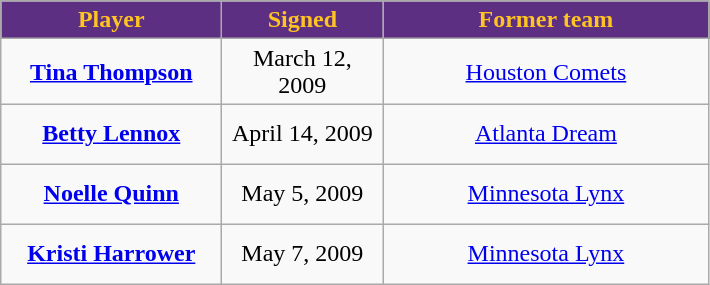<table class="wikitable" style="text-align: center">
<tr align="center" bgcolor="#dddddd">
<td style="background:#5c2f83;color:#FFC322; width:140px"><strong>Player</strong></td>
<td style="background:#5c2f83;color:#ffc322; width:100px"><strong>Signed</strong></td>
<td style="background:#5c2f83;color:#ffc322; width:210px"><strong>Former team</strong></td>
</tr>
<tr style="height:40px">
<td><strong><a href='#'>Tina Thompson</a></strong></td>
<td>March 12, 2009</td>
<td><a href='#'>Houston Comets</a></td>
</tr>
<tr style="height:40px">
<td><strong><a href='#'>Betty Lennox</a></strong></td>
<td>April 14, 2009</td>
<td><a href='#'>Atlanta Dream</a></td>
</tr>
<tr style="height:40px">
<td><strong><a href='#'>Noelle Quinn</a></strong></td>
<td>May 5, 2009</td>
<td><a href='#'>Minnesota Lynx</a></td>
</tr>
<tr style="height:40px">
<td><strong><a href='#'>Kristi Harrower</a></strong></td>
<td>May 7, 2009</td>
<td><a href='#'>Minnesota Lynx</a></td>
</tr>
</table>
